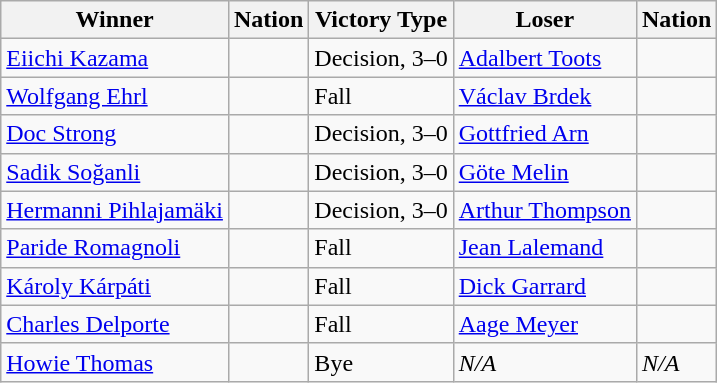<table class="wikitable sortable" style="text-align:left;">
<tr>
<th>Winner</th>
<th>Nation</th>
<th>Victory Type</th>
<th>Loser</th>
<th>Nation</th>
</tr>
<tr>
<td><a href='#'>Eiichi Kazama</a></td>
<td></td>
<td>Decision, 3–0</td>
<td><a href='#'>Adalbert Toots</a></td>
<td></td>
</tr>
<tr>
<td><a href='#'>Wolfgang Ehrl</a></td>
<td></td>
<td>Fall</td>
<td><a href='#'>Václav Brdek</a></td>
<td></td>
</tr>
<tr>
<td><a href='#'>Doc Strong</a></td>
<td></td>
<td>Decision, 3–0</td>
<td><a href='#'>Gottfried Arn</a></td>
<td></td>
</tr>
<tr>
<td><a href='#'>Sadik Soğanli</a></td>
<td></td>
<td>Decision, 3–0</td>
<td><a href='#'>Göte Melin</a></td>
<td></td>
</tr>
<tr>
<td><a href='#'>Hermanni Pihlajamäki</a></td>
<td></td>
<td>Decision, 3–0</td>
<td><a href='#'>Arthur Thompson</a></td>
<td></td>
</tr>
<tr>
<td><a href='#'>Paride Romagnoli</a></td>
<td></td>
<td>Fall</td>
<td><a href='#'>Jean Lalemand</a></td>
<td></td>
</tr>
<tr>
<td><a href='#'>Károly Kárpáti</a></td>
<td></td>
<td>Fall</td>
<td><a href='#'>Dick Garrard</a></td>
<td></td>
</tr>
<tr>
<td><a href='#'>Charles Delporte</a></td>
<td></td>
<td>Fall</td>
<td><a href='#'>Aage Meyer</a></td>
<td></td>
</tr>
<tr>
<td><a href='#'>Howie Thomas</a></td>
<td></td>
<td>Bye</td>
<td><em>N/A</em></td>
<td><em>N/A</em></td>
</tr>
</table>
